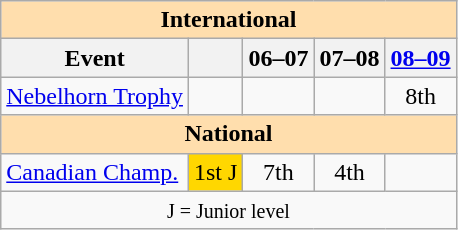<table class="wikitable" style="text-align:center">
<tr>
<th style="background-color: #ffdead; " colspan=5 align=center>International</th>
</tr>
<tr>
<th>Event</th>
<th></th>
<th>06–07</th>
<th>07–08</th>
<th><a href='#'>08–09</a></th>
</tr>
<tr>
<td align=left><a href='#'>Nebelhorn Trophy</a></td>
<td></td>
<td></td>
<td></td>
<td>8th</td>
</tr>
<tr>
<th style="background-color: #ffdead; " colspan=5 align=center>National</th>
</tr>
<tr>
<td align=left><a href='#'>Canadian Champ.</a></td>
<td bgcolor=gold>1st J</td>
<td>7th</td>
<td>4th</td>
<td></td>
</tr>
<tr>
<td colspan=5 align=center><small> J = Junior level </small></td>
</tr>
</table>
